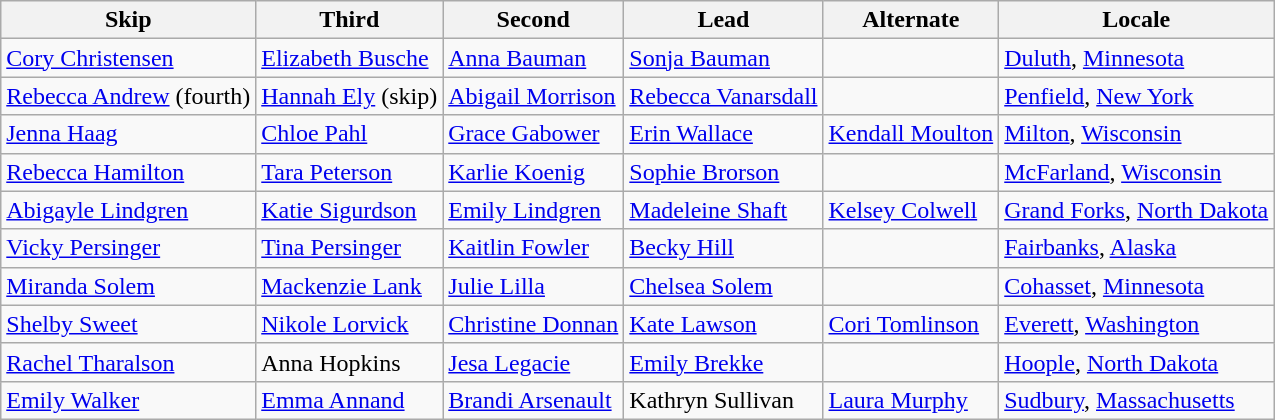<table class=wikitable>
<tr>
<th>Skip</th>
<th>Third</th>
<th>Second</th>
<th>Lead</th>
<th>Alternate</th>
<th>Locale</th>
</tr>
<tr>
<td><a href='#'>Cory Christensen</a></td>
<td><a href='#'>Elizabeth Busche</a></td>
<td><a href='#'>Anna Bauman</a></td>
<td><a href='#'>Sonja Bauman</a></td>
<td></td>
<td> <a href='#'>Duluth</a>, <a href='#'>Minnesota</a></td>
</tr>
<tr>
<td><a href='#'>Rebecca Andrew</a> (fourth)</td>
<td><a href='#'>Hannah Ely</a> (skip)</td>
<td><a href='#'>Abigail Morrison</a></td>
<td><a href='#'>Rebecca Vanarsdall</a></td>
<td></td>
<td> <a href='#'>Penfield</a>, <a href='#'>New York</a></td>
</tr>
<tr>
<td><a href='#'>Jenna Haag</a></td>
<td><a href='#'>Chloe Pahl</a></td>
<td><a href='#'>Grace Gabower</a></td>
<td><a href='#'>Erin Wallace</a></td>
<td><a href='#'>Kendall Moulton</a></td>
<td> <a href='#'>Milton</a>, <a href='#'>Wisconsin</a></td>
</tr>
<tr>
<td><a href='#'>Rebecca Hamilton</a></td>
<td><a href='#'>Tara Peterson</a></td>
<td><a href='#'>Karlie Koenig</a></td>
<td><a href='#'>Sophie Brorson</a></td>
<td></td>
<td> <a href='#'>McFarland</a>, <a href='#'>Wisconsin</a></td>
</tr>
<tr>
<td><a href='#'>Abigayle Lindgren</a></td>
<td><a href='#'>Katie Sigurdson</a></td>
<td><a href='#'>Emily Lindgren</a></td>
<td><a href='#'>Madeleine Shaft</a></td>
<td><a href='#'>Kelsey Colwell</a></td>
<td> <a href='#'>Grand Forks</a>, <a href='#'>North Dakota</a></td>
</tr>
<tr>
<td><a href='#'>Vicky Persinger</a></td>
<td><a href='#'>Tina Persinger</a></td>
<td><a href='#'>Kaitlin Fowler</a></td>
<td><a href='#'>Becky Hill</a></td>
<td></td>
<td> <a href='#'>Fairbanks</a>, <a href='#'>Alaska</a></td>
</tr>
<tr>
<td><a href='#'>Miranda Solem</a></td>
<td><a href='#'>Mackenzie Lank</a></td>
<td><a href='#'>Julie Lilla</a></td>
<td><a href='#'>Chelsea Solem</a></td>
<td></td>
<td> <a href='#'>Cohasset</a>, <a href='#'>Minnesota</a></td>
</tr>
<tr>
<td><a href='#'>Shelby Sweet</a></td>
<td><a href='#'>Nikole Lorvick</a></td>
<td><a href='#'>Christine Donnan</a></td>
<td><a href='#'>Kate Lawson</a></td>
<td><a href='#'>Cori Tomlinson</a></td>
<td> <a href='#'>Everett</a>, <a href='#'>Washington</a></td>
</tr>
<tr>
<td><a href='#'>Rachel Tharalson</a></td>
<td>Anna Hopkins</td>
<td><a href='#'>Jesa Legacie</a></td>
<td><a href='#'>Emily Brekke</a></td>
<td></td>
<td> <a href='#'>Hoople</a>, <a href='#'>North Dakota</a></td>
</tr>
<tr>
<td><a href='#'>Emily Walker</a></td>
<td><a href='#'>Emma Annand</a></td>
<td><a href='#'>Brandi Arsenault</a></td>
<td>Kathryn Sullivan</td>
<td><a href='#'>Laura Murphy</a></td>
<td> <a href='#'>Sudbury</a>, <a href='#'>Massachusetts</a></td>
</tr>
</table>
